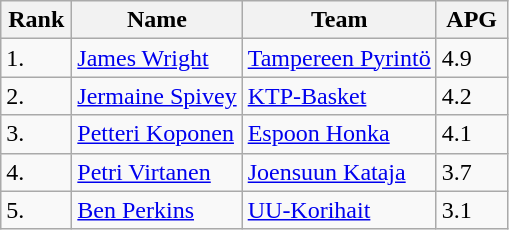<table class="wikitable">
<tr>
<th width=40>Rank</th>
<th>Name</th>
<th>Team</th>
<th width=40>APG</th>
</tr>
<tr>
<td>1.</td>
<td> <a href='#'>James Wright</a></td>
<td><a href='#'>Tampereen Pyrintö</a></td>
<td>4.9</td>
</tr>
<tr>
<td>2.</td>
<td> <a href='#'>Jermaine Spivey</a></td>
<td><a href='#'>KTP-Basket</a></td>
<td>4.2</td>
</tr>
<tr>
<td>3.</td>
<td> <a href='#'>Petteri Koponen</a></td>
<td><a href='#'>Espoon Honka</a></td>
<td>4.1</td>
</tr>
<tr>
<td>4.</td>
<td> <a href='#'>Petri Virtanen</a></td>
<td><a href='#'>Joensuun Kataja</a></td>
<td>3.7</td>
</tr>
<tr>
<td>5.</td>
<td> <a href='#'>Ben Perkins</a></td>
<td><a href='#'>UU-Korihait</a></td>
<td>3.1</td>
</tr>
</table>
